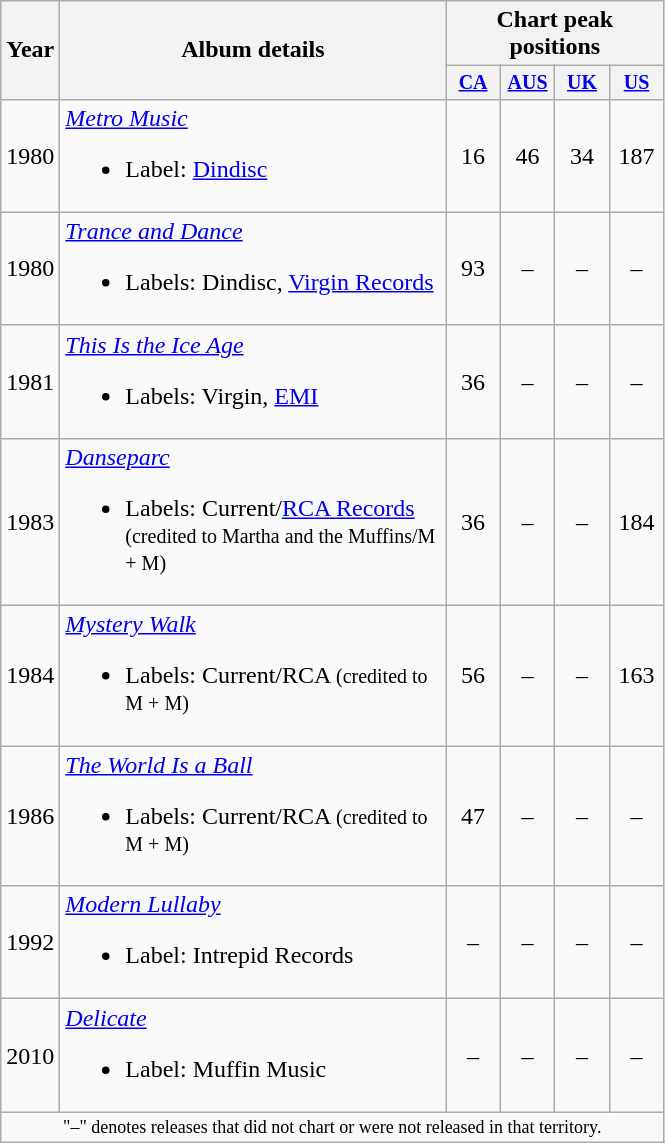<table class="wikitable" style=text-align:center;>
<tr>
<th rowspan="2">Year</th>
<th rowspan="2" style="width:250px;">Album details</th>
<th colspan="4">Chart peak positions</th>
</tr>
<tr style="font-size:smaller;">
<th width="30"><a href='#'>CA</a> <br></th>
<th width="30"><a href='#'>AUS</a> <br></th>
<th width="30"><a href='#'>UK</a><br></th>
<th width="30"><a href='#'>US</a><br></th>
</tr>
<tr>
<td>1980</td>
<td align=left><em><a href='#'>Metro Music</a></em><br><ul><li>Label: <a href='#'>Dindisc</a></li></ul></td>
<td>16</td>
<td>46</td>
<td>34</td>
<td>187</td>
</tr>
<tr>
<td>1980</td>
<td align=left><em><a href='#'>Trance and Dance</a></em><br><ul><li>Labels: Dindisc, <a href='#'>Virgin Records</a></li></ul></td>
<td>93</td>
<td>–</td>
<td>–</td>
<td>–</td>
</tr>
<tr>
<td>1981</td>
<td align=left><em><a href='#'>This Is the Ice Age</a></em><br><ul><li>Labels: Virgin, <a href='#'>EMI</a></li></ul></td>
<td>36</td>
<td>–</td>
<td>–</td>
<td>–</td>
</tr>
<tr>
<td>1983</td>
<td align=left><em><a href='#'>Danseparc</a></em><br><ul><li>Labels: Current/<a href='#'>RCA Records</a> <small>(credited to Martha and the Muffins/M + M)</small></li></ul></td>
<td>36</td>
<td>–</td>
<td>–</td>
<td>184</td>
</tr>
<tr>
<td>1984</td>
<td align=left><em><a href='#'>Mystery Walk</a></em><br><ul><li>Labels: Current/RCA <small>(credited to M + M)</small></li></ul></td>
<td>56</td>
<td>–</td>
<td>–</td>
<td>163</td>
</tr>
<tr>
<td>1986</td>
<td align=left><em><a href='#'>The World Is a Ball</a></em><br><ul><li>Labels: Current/RCA <small>(credited to M + M)</small></li></ul></td>
<td>47</td>
<td>–</td>
<td>–</td>
<td>–</td>
</tr>
<tr>
<td>1992</td>
<td align=left><em><a href='#'>Modern Lullaby</a></em><br><ul><li>Label: Intrepid Records</li></ul></td>
<td>–</td>
<td>–</td>
<td>–</td>
<td>–</td>
</tr>
<tr>
<td>2010</td>
<td align=left><em><a href='#'>Delicate</a></em><br><ul><li>Label: Muffin Music</li></ul></td>
<td>–</td>
<td>–</td>
<td>–</td>
<td>–</td>
</tr>
<tr>
<td colspan="7" style="text-align:center; font-size:9pt;">"–" denotes releases that did not chart or were not released in that territory.</td>
</tr>
</table>
